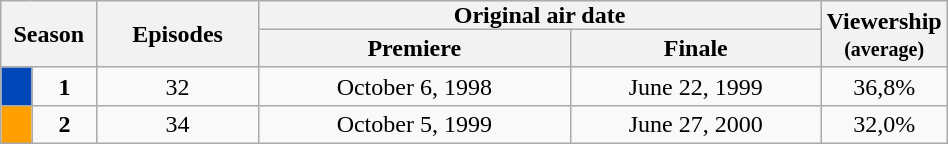<table class="wikitable" style="text-align: center; width: 50%;">
<tr>
<th colspan="2" rowspan="2" style="padding:0 8px; width:5%;">Season</th>
<th rowspan="2" style="padding:0 8px; width:20%;">Episodes</th>
<th colspan="2" style="padding:0 80px; width:75%;">Original air date</th>
<th rowspan="2">Viewership<br><small>(average)</small></th>
</tr>
<tr>
<th>Premiere</th>
<th>Finale</th>
</tr>
<tr>
<td style="background:#0048BA; color:#100; text-align:center;"></td>
<td><strong>1</strong></td>
<td>32</td>
<td style="padding: 0 8px;">October 6, 1998</td>
<td>June 22, 1999</td>
<td>36,8%</td>
</tr>
<tr>
<td style="background:#FFA000; color:#100; text-align:center;"></td>
<td><strong>2</strong></td>
<td>34</td>
<td style="padding: 0 8px;">October 5, 1999</td>
<td>June 27, 2000</td>
<td>32,0%</td>
</tr>
</table>
